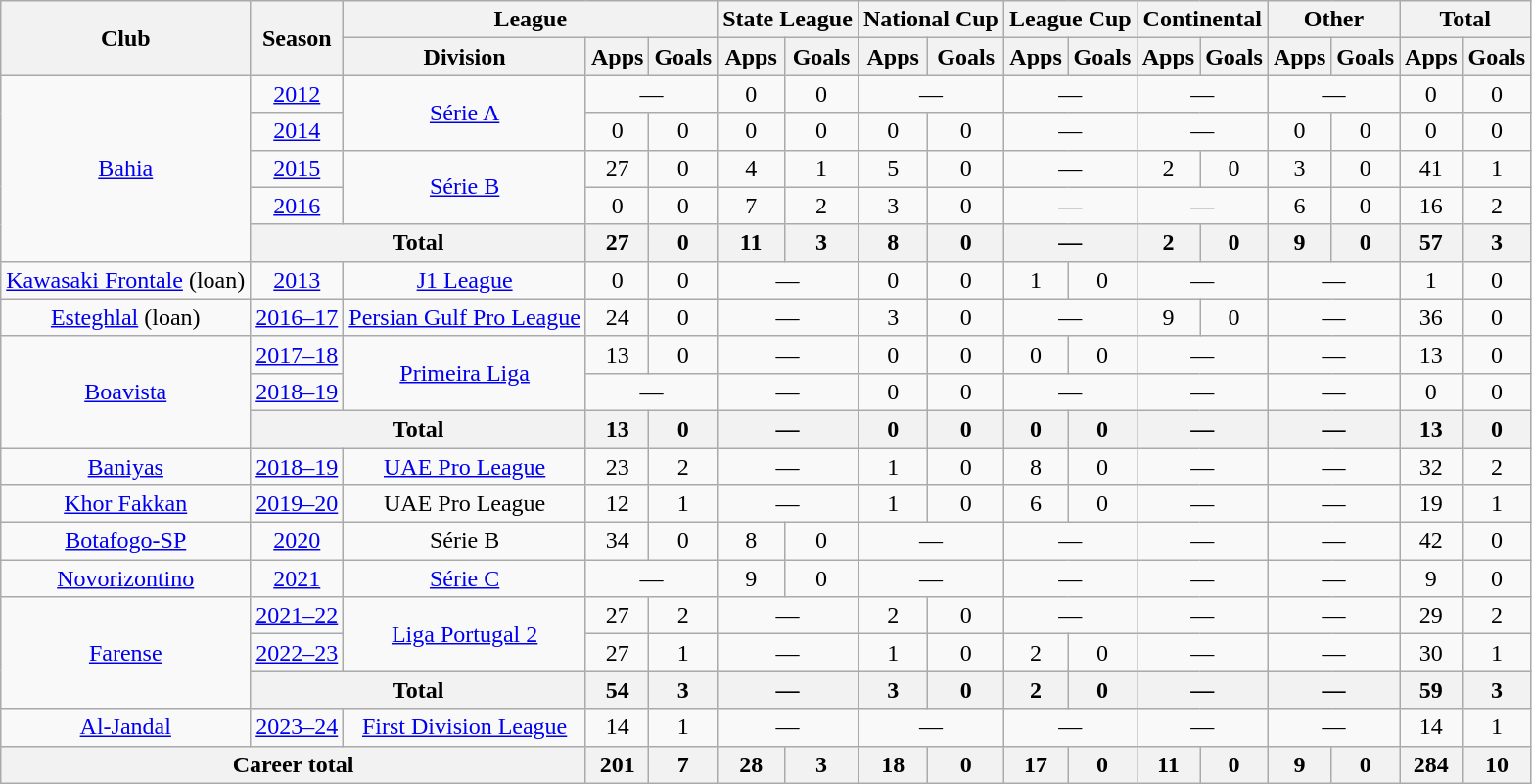<table class="wikitable" style="text-align:center;">
<tr>
<th rowspan="2">Club</th>
<th rowspan="2">Season</th>
<th colspan="3">League</th>
<th colspan="2">State League</th>
<th colspan="2">National Cup</th>
<th colspan="2">League Cup</th>
<th colspan="2">Continental</th>
<th colspan="2">Other</th>
<th colspan="2">Total</th>
</tr>
<tr>
<th>Division</th>
<th>Apps</th>
<th>Goals</th>
<th>Apps</th>
<th>Goals</th>
<th>Apps</th>
<th>Goals</th>
<th>Apps</th>
<th>Goals</th>
<th>Apps</th>
<th>Goals</th>
<th>Apps</th>
<th>Goals</th>
<th>Apps</th>
<th>Goals</th>
</tr>
<tr>
<td rowspan="5"><a href='#'>Bahia</a></td>
<td><a href='#'>2012</a></td>
<td rowspan="2"><a href='#'>Série A</a></td>
<td colspan="2">—</td>
<td>0</td>
<td>0</td>
<td colspan="2">—</td>
<td colspan="2">—</td>
<td colspan="2">—</td>
<td colspan="2">—</td>
<td>0</td>
<td>0</td>
</tr>
<tr>
<td><a href='#'>2014</a></td>
<td>0</td>
<td>0</td>
<td>0</td>
<td>0</td>
<td>0</td>
<td>0</td>
<td colspan="2">—</td>
<td colspan="2">—</td>
<td>0</td>
<td>0</td>
<td>0</td>
<td>0</td>
</tr>
<tr>
<td><a href='#'>2015</a></td>
<td rowspan="2"><a href='#'>Série B</a></td>
<td>27</td>
<td>0</td>
<td>4</td>
<td>1</td>
<td>5</td>
<td>0</td>
<td colspan="2">—</td>
<td>2</td>
<td>0</td>
<td>3</td>
<td>0</td>
<td>41</td>
<td>1</td>
</tr>
<tr>
<td><a href='#'>2016</a></td>
<td>0</td>
<td>0</td>
<td>7</td>
<td>2</td>
<td>3</td>
<td>0</td>
<td colspan="2">—</td>
<td colspan="2">—</td>
<td>6</td>
<td>0</td>
<td>16</td>
<td>2</td>
</tr>
<tr>
<th colspan="2">Total</th>
<th>27</th>
<th>0</th>
<th>11</th>
<th>3</th>
<th>8</th>
<th>0</th>
<th colspan="2">—</th>
<th>2</th>
<th>0</th>
<th>9</th>
<th>0</th>
<th>57</th>
<th>3</th>
</tr>
<tr>
<td><a href='#'>Kawasaki Frontale</a> (loan)</td>
<td><a href='#'>2013</a></td>
<td><a href='#'>J1 League</a></td>
<td>0</td>
<td>0</td>
<td colspan="2">—</td>
<td>0</td>
<td>0</td>
<td>1</td>
<td>0</td>
<td colspan="2">—</td>
<td colspan="2">—</td>
<td>1</td>
<td>0</td>
</tr>
<tr>
<td><a href='#'>Esteghlal</a> (loan)</td>
<td><a href='#'>2016–17</a></td>
<td><a href='#'>Persian Gulf Pro League</a></td>
<td>24</td>
<td>0</td>
<td colspan="2">—</td>
<td>3</td>
<td>0</td>
<td colspan="2">—</td>
<td>9</td>
<td>0</td>
<td colspan="2">—</td>
<td>36</td>
<td>0</td>
</tr>
<tr>
<td rowspan="3"><a href='#'>Boavista</a></td>
<td><a href='#'>2017–18</a></td>
<td rowspan="2"><a href='#'>Primeira Liga</a></td>
<td>13</td>
<td>0</td>
<td colspan="2">—</td>
<td>0</td>
<td>0</td>
<td>0</td>
<td>0</td>
<td colspan="2">—</td>
<td colspan="2">—</td>
<td>13</td>
<td>0</td>
</tr>
<tr>
<td><a href='#'>2018–19</a></td>
<td colspan="2">—</td>
<td colspan="2">—</td>
<td>0</td>
<td>0</td>
<td colspan="2">—</td>
<td colspan="2">—</td>
<td colspan="2">—</td>
<td>0</td>
<td>0</td>
</tr>
<tr>
<th colspan="2">Total</th>
<th>13</th>
<th>0</th>
<th colspan="2">—</th>
<th>0</th>
<th>0</th>
<th>0</th>
<th>0</th>
<th colspan="2">—</th>
<th colspan="2">—</th>
<th>13</th>
<th>0</th>
</tr>
<tr>
<td><a href='#'>Baniyas</a></td>
<td><a href='#'>2018–19</a></td>
<td><a href='#'>UAE Pro League</a></td>
<td>23</td>
<td>2</td>
<td colspan="2">—</td>
<td>1</td>
<td>0</td>
<td>8</td>
<td>0</td>
<td colspan="2">—</td>
<td colspan="2">—</td>
<td>32</td>
<td>2</td>
</tr>
<tr>
<td><a href='#'>Khor Fakkan</a></td>
<td><a href='#'>2019–20</a></td>
<td>UAE Pro League</td>
<td>12</td>
<td>1</td>
<td colspan="2">—</td>
<td>1</td>
<td>0</td>
<td>6</td>
<td>0</td>
<td colspan="2">—</td>
<td colspan="2">—</td>
<td>19</td>
<td>1</td>
</tr>
<tr>
<td><a href='#'>Botafogo-SP</a></td>
<td><a href='#'>2020</a></td>
<td>Série B</td>
<td>34</td>
<td>0</td>
<td>8</td>
<td>0</td>
<td colspan="2">—</td>
<td colspan="2">—</td>
<td colspan="2">—</td>
<td colspan="2">—</td>
<td>42</td>
<td>0</td>
</tr>
<tr>
<td><a href='#'>Novorizontino</a></td>
<td><a href='#'>2021</a></td>
<td><a href='#'>Série C</a></td>
<td colspan="2">—</td>
<td>9</td>
<td>0</td>
<td colspan="2">—</td>
<td colspan="2">—</td>
<td colspan="2">—</td>
<td colspan="2">—</td>
<td>9</td>
<td>0</td>
</tr>
<tr>
<td rowspan="3"><a href='#'>Farense</a></td>
<td><a href='#'>2021–22</a></td>
<td rowspan="2"><a href='#'>Liga Portugal 2</a></td>
<td>27</td>
<td>2</td>
<td colspan="2">—</td>
<td>2</td>
<td>0</td>
<td colspan="2">—</td>
<td colspan="2">—</td>
<td colspan="2">—</td>
<td>29</td>
<td>2</td>
</tr>
<tr>
<td><a href='#'>2022–23</a></td>
<td>27</td>
<td>1</td>
<td colspan="2">—</td>
<td>1</td>
<td>0</td>
<td>2</td>
<td>0</td>
<td colspan="2">—</td>
<td colspan="2">—</td>
<td>30</td>
<td>1</td>
</tr>
<tr>
<th colspan="2">Total</th>
<th>54</th>
<th>3</th>
<th colspan="2">—</th>
<th>3</th>
<th>0</th>
<th>2</th>
<th>0</th>
<th colspan="2">—</th>
<th colspan="2">—</th>
<th>59</th>
<th>3</th>
</tr>
<tr>
<td><a href='#'>Al-Jandal</a></td>
<td><a href='#'>2023–24</a></td>
<td><a href='#'>First Division League</a></td>
<td>14</td>
<td>1</td>
<td colspan="2">—</td>
<td colspan="2">—</td>
<td colspan="2">—</td>
<td colspan="2">—</td>
<td colspan="2">—</td>
<td>14</td>
<td>1</td>
</tr>
<tr>
<th colspan="3">Career total</th>
<th>201</th>
<th>7</th>
<th>28</th>
<th>3</th>
<th>18</th>
<th>0</th>
<th>17</th>
<th>0</th>
<th>11</th>
<th>0</th>
<th>9</th>
<th>0</th>
<th>284</th>
<th>10</th>
</tr>
</table>
